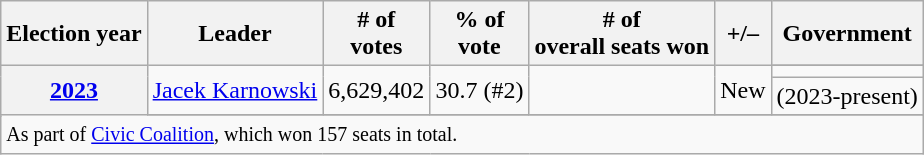<table class=wikitable>
<tr>
<th>Election year</th>
<th>Leader</th>
<th># of<br>votes</th>
<th>% of<br>vote</th>
<th># of<br>overall seats won</th>
<th>+/–</th>
<th>Government</th>
</tr>
<tr>
<th rowspan="4"><a href='#'>2023</a></th>
<td rowspan="3"><a href='#'>Jacek Karnowski</a></td>
<td rowspan="3">6,629,402</td>
<td rowspan="3">30.7 (#2)</td>
<td rowspan="3"></td>
<td rowspan="3">New</td>
</tr>
<tr>
<td></td>
</tr>
<tr>
<td> (2023-present)</td>
</tr>
<tr>
</tr>
<tr>
<td colspan="7"><small>As part of <a href='#'>Civic Coalition</a>, which won 157 seats in total.</small></td>
</tr>
</table>
